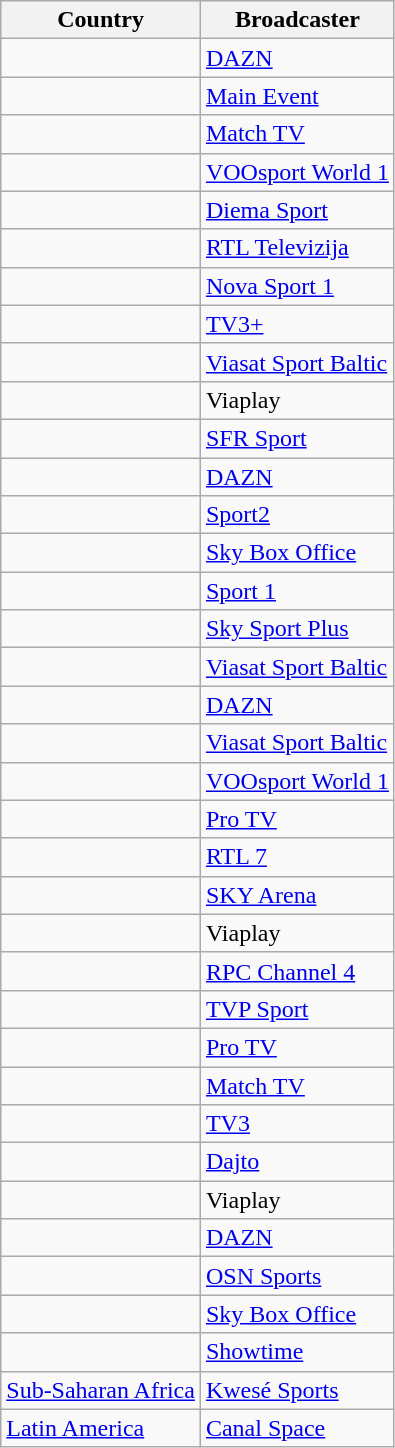<table class="wikitable">
<tr>
<th align=center>Country</th>
<th align=center>Broadcaster</th>
</tr>
<tr>
<td></td>
<td><a href='#'>DAZN</a></td>
</tr>
<tr>
<td></td>
<td><a href='#'>Main Event</a></td>
</tr>
<tr>
<td></td>
<td><a href='#'>Match TV</a></td>
</tr>
<tr>
<td></td>
<td><a href='#'>VOOsport World 1</a></td>
</tr>
<tr>
<td></td>
<td><a href='#'>Diema Sport</a></td>
</tr>
<tr>
<td></td>
<td><a href='#'>RTL Televizija</a></td>
</tr>
<tr>
<td></td>
<td><a href='#'>Nova Sport 1</a></td>
</tr>
<tr>
<td></td>
<td><a href='#'>TV3+</a></td>
</tr>
<tr>
<td></td>
<td><a href='#'>Viasat Sport Baltic</a></td>
</tr>
<tr>
<td></td>
<td>Viaplay</td>
</tr>
<tr>
<td></td>
<td><a href='#'>SFR Sport</a></td>
</tr>
<tr>
<td></td>
<td><a href='#'>DAZN</a></td>
</tr>
<tr>
<td></td>
<td><a href='#'>Sport2</a></td>
</tr>
<tr>
<td></td>
<td><a href='#'>Sky Box Office</a></td>
</tr>
<tr>
<td></td>
<td><a href='#'>Sport 1</a></td>
</tr>
<tr>
<td></td>
<td><a href='#'>Sky Sport Plus</a></td>
</tr>
<tr>
<td></td>
<td><a href='#'>Viasat Sport Baltic</a></td>
</tr>
<tr>
<td></td>
<td><a href='#'>DAZN</a></td>
</tr>
<tr>
<td></td>
<td><a href='#'>Viasat Sport Baltic</a></td>
</tr>
<tr>
<td></td>
<td><a href='#'>VOOsport World 1</a></td>
</tr>
<tr>
<td></td>
<td><a href='#'>Pro TV</a></td>
</tr>
<tr>
<td></td>
<td><a href='#'>RTL 7</a></td>
</tr>
<tr>
<td></td>
<td><a href='#'>SKY Arena</a></td>
</tr>
<tr>
<td></td>
<td>Viaplay</td>
</tr>
<tr>
<td></td>
<td><a href='#'>RPC Channel 4</a></td>
</tr>
<tr>
<td></td>
<td><a href='#'>TVP Sport</a></td>
</tr>
<tr>
<td></td>
<td><a href='#'>Pro TV</a></td>
</tr>
<tr>
<td></td>
<td><a href='#'>Match TV</a></td>
</tr>
<tr>
<td></td>
<td><a href='#'>TV3</a></td>
</tr>
<tr>
<td></td>
<td><a href='#'>Dajto</a></td>
</tr>
<tr>
<td></td>
<td>Viaplay</td>
</tr>
<tr>
<td></td>
<td><a href='#'>DAZN</a></td>
</tr>
<tr>
<td></td>
<td><a href='#'>OSN Sports</a></td>
</tr>
<tr>
<td></td>
<td><a href='#'>Sky Box Office</a></td>
</tr>
<tr>
<td></td>
<td><a href='#'>Showtime</a></td>
</tr>
<tr>
<td><a href='#'>Sub-Saharan Africa</a></td>
<td><a href='#'>Kwesé Sports</a></td>
</tr>
<tr>
<td><a href='#'>Latin America</a></td>
<td><a href='#'>Canal Space</a></td>
</tr>
</table>
